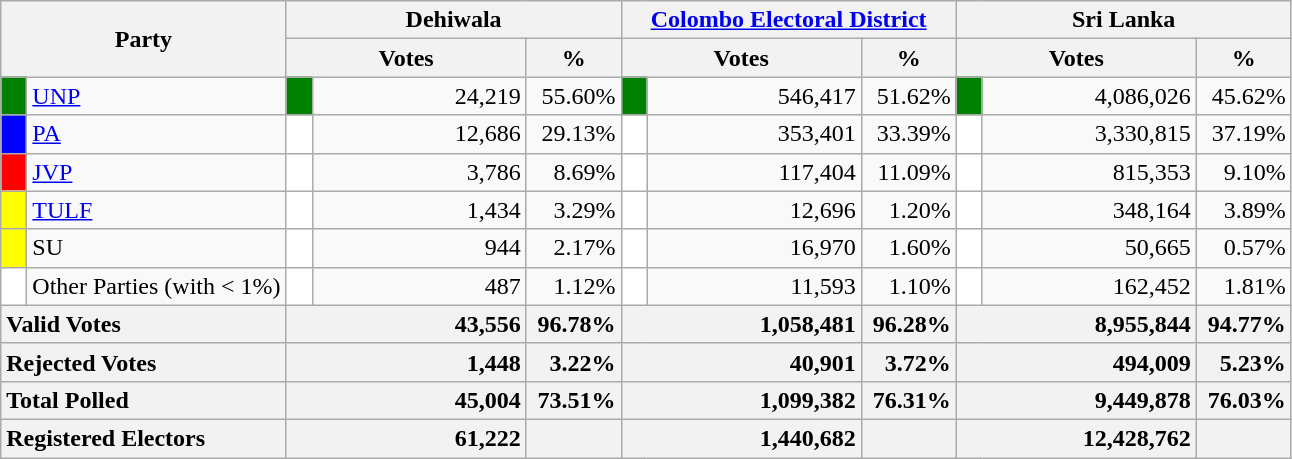<table class="wikitable">
<tr>
<th colspan="2" width="144px"rowspan="2">Party</th>
<th colspan="3" width="216px">Dehiwala</th>
<th colspan="3" width="216px"><a href='#'>Colombo Electoral District</a></th>
<th colspan="3" width="216px">Sri Lanka</th>
</tr>
<tr>
<th colspan="2" width="144px">Votes</th>
<th>%</th>
<th colspan="2" width="144px">Votes</th>
<th>%</th>
<th colspan="2" width="144px">Votes</th>
<th>%</th>
</tr>
<tr>
<td style="background-color:green;" width="10px"></td>
<td style="text-align:left;"><a href='#'>UNP</a></td>
<td style="background-color:green;" width="10px"></td>
<td style="text-align:right;">24,219</td>
<td style="text-align:right;">55.60%</td>
<td style="background-color:green;" width="10px"></td>
<td style="text-align:right;">546,417</td>
<td style="text-align:right;">51.62%</td>
<td style="background-color:green;" width="10px"></td>
<td style="text-align:right;">4,086,026</td>
<td style="text-align:right;">45.62%</td>
</tr>
<tr>
<td style="background-color:blue;" width="10px"></td>
<td style="text-align:left;"><a href='#'>PA</a></td>
<td style="background-color:white;" width="10px"></td>
<td style="text-align:right;">12,686</td>
<td style="text-align:right;">29.13%</td>
<td style="background-color:white;" width="10px"></td>
<td style="text-align:right;">353,401</td>
<td style="text-align:right;">33.39%</td>
<td style="background-color:white;" width="10px"></td>
<td style="text-align:right;">3,330,815</td>
<td style="text-align:right;">37.19%</td>
</tr>
<tr>
<td style="background-color:red;" width="10px"></td>
<td style="text-align:left;"><a href='#'>JVP</a></td>
<td style="background-color:white;" width="10px"></td>
<td style="text-align:right;">3,786</td>
<td style="text-align:right;">8.69%</td>
<td style="background-color:white;" width="10px"></td>
<td style="text-align:right;">117,404</td>
<td style="text-align:right;">11.09%</td>
<td style="background-color:white;" width="10px"></td>
<td style="text-align:right;">815,353</td>
<td style="text-align:right;">9.10%</td>
</tr>
<tr>
<td style="background-color:yellow;" width="10px"></td>
<td style="text-align:left;"><a href='#'>TULF</a></td>
<td style="background-color:white;" width="10px"></td>
<td style="text-align:right;">1,434</td>
<td style="text-align:right;">3.29%</td>
<td style="background-color:white;" width="10px"></td>
<td style="text-align:right;">12,696</td>
<td style="text-align:right;">1.20%</td>
<td style="background-color:white;" width="10px"></td>
<td style="text-align:right;">348,164</td>
<td style="text-align:right;">3.89%</td>
</tr>
<tr>
<td style="background-color:yellow;" width="10px"></td>
<td style="text-align:left;">SU</td>
<td style="background-color:white;" width="10px"></td>
<td style="text-align:right;">944</td>
<td style="text-align:right;">2.17%</td>
<td style="background-color:white;" width="10px"></td>
<td style="text-align:right;">16,970</td>
<td style="text-align:right;">1.60%</td>
<td style="background-color:white;" width="10px"></td>
<td style="text-align:right;">50,665</td>
<td style="text-align:right;">0.57%</td>
</tr>
<tr>
<td style="background-color:white;" width="10px"></td>
<td style="text-align:left;">Other Parties (with < 1%)</td>
<td style="background-color:white;" width="10px"></td>
<td style="text-align:right;">487</td>
<td style="text-align:right;">1.12%</td>
<td style="background-color:white;" width="10px"></td>
<td style="text-align:right;">11,593</td>
<td style="text-align:right;">1.10%</td>
<td style="background-color:white;" width="10px"></td>
<td style="text-align:right;">162,452</td>
<td style="text-align:right;">1.81%</td>
</tr>
<tr>
<th colspan="2" width="144px"style="text-align:left;">Valid Votes</th>
<th style="text-align:right;"colspan="2" width="144px">43,556</th>
<th style="text-align:right;">96.78%</th>
<th style="text-align:right;"colspan="2" width="144px">1,058,481</th>
<th style="text-align:right;">96.28%</th>
<th style="text-align:right;"colspan="2" width="144px">8,955,844</th>
<th style="text-align:right;">94.77%</th>
</tr>
<tr>
<th colspan="2" width="144px"style="text-align:left;">Rejected Votes</th>
<th style="text-align:right;"colspan="2" width="144px">1,448</th>
<th style="text-align:right;">3.22%</th>
<th style="text-align:right;"colspan="2" width="144px">40,901</th>
<th style="text-align:right;">3.72%</th>
<th style="text-align:right;"colspan="2" width="144px">494,009</th>
<th style="text-align:right;">5.23%</th>
</tr>
<tr>
<th colspan="2" width="144px"style="text-align:left;">Total Polled</th>
<th style="text-align:right;"colspan="2" width="144px">45,004</th>
<th style="text-align:right;">73.51%</th>
<th style="text-align:right;"colspan="2" width="144px">1,099,382</th>
<th style="text-align:right;">76.31%</th>
<th style="text-align:right;"colspan="2" width="144px">9,449,878</th>
<th style="text-align:right;">76.03%</th>
</tr>
<tr>
<th colspan="2" width="144px"style="text-align:left;">Registered Electors</th>
<th style="text-align:right;"colspan="2" width="144px">61,222</th>
<th></th>
<th style="text-align:right;"colspan="2" width="144px">1,440,682</th>
<th></th>
<th style="text-align:right;"colspan="2" width="144px">12,428,762</th>
<th></th>
</tr>
</table>
